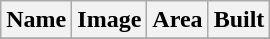<table class="wikitable">
<tr>
<th>Name</th>
<th>Image</th>
<th>Area</th>
<th>Built</th>
</tr>
<tr>
</tr>
</table>
